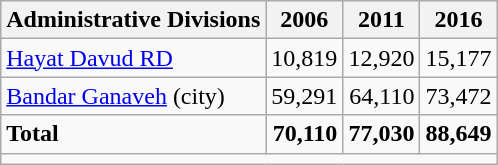<table class="wikitable">
<tr>
<th>Administrative Divisions</th>
<th>2006</th>
<th>2011</th>
<th>2016</th>
</tr>
<tr>
<td><a href='#'>Hayat Davud RD</a></td>
<td style="text-align: right;">10,819</td>
<td style="text-align: right;">12,920</td>
<td style="text-align: right;">15,177</td>
</tr>
<tr>
<td><a href='#'>Bandar Ganaveh</a> (city)</td>
<td style="text-align: right;">59,291</td>
<td style="text-align: right;">64,110</td>
<td style="text-align: right;">73,472</td>
</tr>
<tr>
<td><strong>Total</strong></td>
<td style="text-align: right;"><strong>70,110</strong></td>
<td style="text-align: right;"><strong>77,030</strong></td>
<td style="text-align: right;"><strong>88,649</strong></td>
</tr>
<tr>
<td colspan=4></td>
</tr>
</table>
